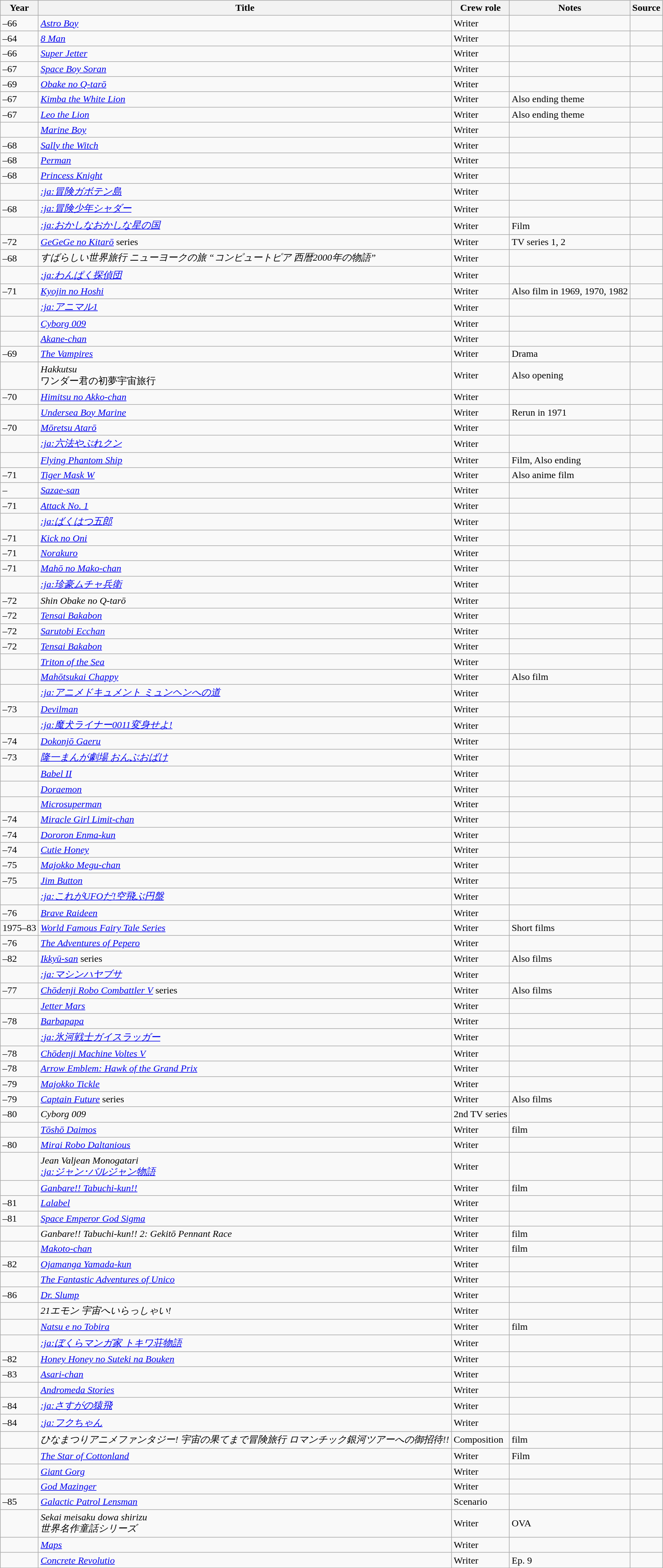<table class="wikitable sortable plainrowheaders">
<tr>
<th>Year</th>
<th>Title</th>
<th>Crew role</th>
<th class="unsortable">Notes</th>
<th class="unsortable">Source</th>
</tr>
<tr>
<td>–66</td>
<td><em><a href='#'>Astro Boy</a></em></td>
<td>Writer </td>
<td></td>
<td></td>
</tr>
<tr>
<td>–64</td>
<td><em><a href='#'>8 Man</a></em></td>
<td>Writer</td>
<td></td>
<td></td>
</tr>
<tr>
<td>–66</td>
<td><em><a href='#'>Super Jetter</a></em></td>
<td>Writer</td>
<td></td>
<td></td>
</tr>
<tr>
<td>–67</td>
<td><em><a href='#'>Space Boy Soran</a></em></td>
<td>Writer</td>
<td></td>
<td></td>
</tr>
<tr>
<td>–69</td>
<td><em><a href='#'>Obake no Q-tarō</a></em></td>
<td>Writer</td>
<td></td>
<td></td>
</tr>
<tr>
<td>–67</td>
<td><em><a href='#'>Kimba the White Lion</a></em></td>
<td>Writer</td>
<td>Also ending theme</td>
<td></td>
</tr>
<tr>
<td>–67</td>
<td><em><a href='#'>Leo the Lion</a></em></td>
<td>Writer</td>
<td>Also ending theme</td>
<td></td>
</tr>
<tr>
<td></td>
<td><em><a href='#'>Marine Boy</a></em></td>
<td>Writer</td>
<td></td>
<td></td>
</tr>
<tr>
<td>–68</td>
<td><em><a href='#'>Sally the Witch</a></em></td>
<td>Writer</td>
<td></td>
<td></td>
</tr>
<tr>
<td>–68</td>
<td><em><a href='#'>Perman</a></em></td>
<td>Writer</td>
<td></td>
<td></td>
</tr>
<tr>
<td>–68</td>
<td><em><a href='#'>Princess Knight</a></em></td>
<td>Writer</td>
<td></td>
<td></td>
</tr>
<tr>
<td></td>
<td><em><a href='#'>:ja:冒険ガボテン島</a></em></td>
<td>Writer</td>
<td></td>
<td></td>
</tr>
<tr>
<td>–68</td>
<td><em><a href='#'>:ja:冒険少年シャダー</a></em></td>
<td>Writer</td>
<td></td>
<td></td>
</tr>
<tr>
<td></td>
<td><em><a href='#'>:ja:おかしなおかしな星の国</a></em></td>
<td>Writer</td>
<td>Film</td>
<td></td>
</tr>
<tr>
<td>–72</td>
<td><em><a href='#'>GeGeGe no Kitarō</a></em> series</td>
<td>Writer</td>
<td>TV series 1, 2</td>
<td></td>
</tr>
<tr>
<td>–68</td>
<td><em>すばらしい世界旅行 ニューヨークの旅 “コンピュートピア 西暦2000年の物語”</em></td>
<td>Writer</td>
<td></td>
<td></td>
</tr>
<tr>
<td></td>
<td><em><a href='#'>:ja:わんぱく探偵団</a></em></td>
<td>Writer</td>
<td></td>
<td></td>
</tr>
<tr>
<td>–71</td>
<td><em><a href='#'>Kyojin no Hoshi</a></em></td>
<td>Writer</td>
<td>Also film in 1969, 1970, 1982</td>
<td></td>
</tr>
<tr>
<td></td>
<td><em><a href='#'>:ja:アニマル1</a></em></td>
<td>Writer</td>
<td></td>
<td></td>
</tr>
<tr>
<td></td>
<td><em><a href='#'>Cyborg 009</a></em></td>
<td>Writer</td>
<td></td>
<td></td>
</tr>
<tr>
<td></td>
<td><em><a href='#'>Akane-chan</a></em></td>
<td>Writer</td>
<td></td>
<td></td>
</tr>
<tr>
<td>–69</td>
<td><em><a href='#'>The Vampires</a></em></td>
<td>Writer</td>
<td>Drama</td>
<td></td>
</tr>
<tr>
<td></td>
<td><em>Hakkutsu</em><br>ワンダー君の初夢宇宙旅行</td>
<td>Writer</td>
<td>Also opening</td>
<td></td>
</tr>
<tr>
<td>–70</td>
<td><em><a href='#'>Himitsu no Akko-chan</a></em></td>
<td>Writer</td>
<td></td>
<td></td>
</tr>
<tr>
<td></td>
<td><em><a href='#'>Undersea Boy Marine</a></em></td>
<td>Writer</td>
<td>Rerun in 1971</td>
<td></td>
</tr>
<tr>
<td>–70</td>
<td><em><a href='#'>Mōretsu Atarō</a></em></td>
<td>Writer</td>
<td></td>
<td></td>
</tr>
<tr>
<td></td>
<td><em><a href='#'>:ja:六法やぶれクン</a></em></td>
<td>Writer</td>
<td></td>
<td></td>
</tr>
<tr>
<td></td>
<td><em><a href='#'>Flying Phantom Ship</a></em></td>
<td>Writer</td>
<td>Film, Also ending</td>
<td></td>
</tr>
<tr>
<td>–71</td>
<td><em><a href='#'>Tiger Mask W</a></em></td>
<td>Writer</td>
<td>Also anime film</td>
<td></td>
</tr>
<tr>
<td>–</td>
<td><em><a href='#'>Sazae-san</a></em></td>
<td>Writer</td>
<td></td>
<td></td>
</tr>
<tr>
<td>–71</td>
<td><em><a href='#'>Attack No. 1</a></em></td>
<td>Writer</td>
<td></td>
<td></td>
</tr>
<tr>
<td></td>
<td><em><a href='#'>:ja:ばくはつ五郎</a></em></td>
<td>Writer</td>
<td></td>
<td></td>
</tr>
<tr>
<td>–71</td>
<td><em><a href='#'>Kick no Oni</a></em></td>
<td>Writer</td>
<td></td>
<td></td>
</tr>
<tr>
<td>–71</td>
<td><em><a href='#'>Norakuro</a></em></td>
<td>Writer</td>
<td></td>
<td></td>
</tr>
<tr>
<td>–71</td>
<td><em><a href='#'>Mahō no Mako-chan</a></em></td>
<td>Writer</td>
<td></td>
<td></td>
</tr>
<tr>
<td></td>
<td><em><a href='#'>:ja:珍豪ムチャ兵衛</a></em></td>
<td>Writer</td>
<td></td>
<td></td>
</tr>
<tr>
<td>–72</td>
<td><em>Shin Obake no Q-tarō</em></td>
<td>Writer</td>
<td></td>
<td></td>
</tr>
<tr>
<td>–72</td>
<td><em><a href='#'>Tensai Bakabon</a></em></td>
<td>Writer</td>
<td></td>
<td></td>
</tr>
<tr>
<td>–72</td>
<td><em><a href='#'>Sarutobi Ecchan</a></em></td>
<td>Writer</td>
<td></td>
<td></td>
</tr>
<tr>
<td>–72</td>
<td><em><a href='#'>Tensai Bakabon</a></em></td>
<td>Writer</td>
<td></td>
<td></td>
</tr>
<tr>
<td></td>
<td><em><a href='#'>Triton of the Sea</a></em></td>
<td>Writer</td>
<td></td>
<td></td>
</tr>
<tr>
<td></td>
<td><em><a href='#'>Mahōtsukai Chappy</a></em></td>
<td>Writer</td>
<td>Also film</td>
<td></td>
</tr>
<tr>
<td></td>
<td><em><a href='#'>:ja:アニメドキュメント ミュンヘンへの道</a></em></td>
<td>Writer</td>
<td></td>
<td></td>
</tr>
<tr>
<td>–73</td>
<td><em><a href='#'>Devilman</a></em></td>
<td>Writer</td>
<td></td>
<td></td>
</tr>
<tr>
<td></td>
<td><em><a href='#'>:ja:魔犬ライナー0011変身せよ!</a></em></td>
<td>Writer</td>
<td></td>
<td></td>
</tr>
<tr>
<td>–74</td>
<td><em><a href='#'>Dokonjō Gaeru</a></em></td>
<td>Writer</td>
<td></td>
<td></td>
</tr>
<tr>
<td>–73</td>
<td><em><a href='#'>隆一まんが劇場 おんぶおばけ</a></em></td>
<td>Writer</td>
<td></td>
<td></td>
</tr>
<tr>
<td></td>
<td><em><a href='#'>Babel II</a></em></td>
<td>Writer</td>
<td></td>
<td></td>
</tr>
<tr>
<td></td>
<td><em><a href='#'>Doraemon</a></em></td>
<td>Writer</td>
<td></td>
<td></td>
</tr>
<tr>
<td></td>
<td><em><a href='#'>Microsuperman</a></em></td>
<td>Writer</td>
<td></td>
<td></td>
</tr>
<tr>
<td>–74</td>
<td><em><a href='#'>Miracle Girl Limit-chan</a></em></td>
<td>Writer</td>
<td></td>
<td></td>
</tr>
<tr>
<td>–74</td>
<td><em><a href='#'>Dororon Enma-kun</a></em></td>
<td>Writer</td>
<td></td>
<td></td>
</tr>
<tr>
<td>–74</td>
<td><em><a href='#'>Cutie Honey</a></em></td>
<td>Writer</td>
<td></td>
<td></td>
</tr>
<tr>
<td>–75</td>
<td><em><a href='#'>Majokko Megu-chan</a></em></td>
<td>Writer</td>
<td></td>
<td></td>
</tr>
<tr>
<td>–75</td>
<td><em><a href='#'>Jim Button</a></em></td>
<td>Writer</td>
<td></td>
<td></td>
</tr>
<tr>
<td></td>
<td><em><a href='#'>:ja:これがUFOだ!空飛ぶ円盤</a></em></td>
<td>Writer</td>
<td></td>
<td></td>
</tr>
<tr>
<td>–76</td>
<td><em><a href='#'>Brave Raideen</a></em></td>
<td>Writer</td>
<td></td>
<td></td>
</tr>
<tr>
<td>1975–83</td>
<td><em><a href='#'>World Famous Fairy Tale Series</a></em></td>
<td>Writer</td>
<td>Short films</td>
<td></td>
</tr>
<tr>
<td>–76</td>
<td><em><a href='#'>The Adventures of Pepero</a></em></td>
<td>Writer</td>
<td></td>
<td></td>
</tr>
<tr>
<td>–82</td>
<td><em><a href='#'>Ikkyū-san</a></em> series</td>
<td>Writer</td>
<td>Also films</td>
<td></td>
</tr>
<tr>
<td></td>
<td><em><a href='#'>:ja:マシンハヤブサ</a></em></td>
<td>Writer</td>
<td></td>
<td></td>
</tr>
<tr>
<td>–77</td>
<td><em><a href='#'>Chōdenji Robo Combattler V</a></em> series</td>
<td>Writer</td>
<td>Also films</td>
<td></td>
</tr>
<tr>
<td></td>
<td><em><a href='#'>Jetter Mars</a></em></td>
<td>Writer</td>
<td></td>
<td></td>
</tr>
<tr>
<td>–78</td>
<td><em><a href='#'>Barbapapa</a></em></td>
<td>Writer</td>
<td></td>
<td></td>
</tr>
<tr>
<td></td>
<td><em><a href='#'>:ja:氷河戦士ガイスラッガー</a></em></td>
<td>Writer</td>
<td></td>
<td></td>
</tr>
<tr>
<td>–78</td>
<td><em><a href='#'>Chōdenji Machine Voltes V</a></em></td>
<td>Writer</td>
<td></td>
<td></td>
</tr>
<tr>
<td>–78</td>
<td><em><a href='#'>Arrow Emblem: Hawk of the Grand Prix</a></em></td>
<td>Writer</td>
<td></td>
<td></td>
</tr>
<tr>
<td>–79</td>
<td><em><a href='#'>Majokko Tickle</a></em></td>
<td>Writer</td>
<td></td>
<td></td>
</tr>
<tr>
<td>–79</td>
<td><em><a href='#'>Captain Future</a></em> series</td>
<td>Writer</td>
<td>Also films</td>
<td></td>
</tr>
<tr>
<td>–80</td>
<td><em>Cyborg 009</em></td>
<td>2nd TV series</td>
<td></td>
</tr>
<tr>
<td></td>
<td><em><a href='#'>Tōshō Daimos</a></em></td>
<td>Writer</td>
<td>film</td>
<td></td>
</tr>
<tr>
<td>–80</td>
<td><em><a href='#'>Mirai Robo Daltanious</a></em></td>
<td>Writer</td>
<td></td>
<td></td>
</tr>
<tr>
<td></td>
<td><em>Jean Valjean Monogatari</em><br><em><a href='#'>:ja:ジャン･バルジャン物語</a></em></td>
<td>Writer</td>
<td></td>
<td></td>
</tr>
<tr>
<td></td>
<td><em><a href='#'>Ganbare!! Tabuchi-kun!!</a></em></td>
<td>Writer</td>
<td>film</td>
<td></td>
</tr>
<tr>
<td>–81</td>
<td><em><a href='#'>Lalabel</a></em></td>
<td>Writer</td>
<td></td>
<td></td>
</tr>
<tr>
<td>–81</td>
<td><em><a href='#'>Space Emperor God Sigma</a></em></td>
<td>Writer</td>
<td></td>
<td></td>
</tr>
<tr>
<td></td>
<td><em>Ganbare!! Tabuchi-kun!! 2: Gekitō Pennant Race</em></td>
<td>Writer</td>
<td>film</td>
<td></td>
</tr>
<tr>
<td></td>
<td><em><a href='#'>Makoto-chan</a></em></td>
<td>Writer</td>
<td>film</td>
<td></td>
</tr>
<tr>
<td>–82</td>
<td><em><a href='#'>Ojamanga Yamada-kun</a></em></td>
<td>Writer</td>
<td></td>
<td></td>
</tr>
<tr>
<td></td>
<td><em><a href='#'>The Fantastic Adventures of Unico</a></em></td>
<td>Writer</td>
<td></td>
<td></td>
</tr>
<tr>
<td>–86</td>
<td><em><a href='#'>Dr. Slump</a></em></td>
<td>Writer</td>
<td></td>
<td></td>
</tr>
<tr>
<td></td>
<td><em>21エモン 宇宙へいらっしゃい!</em></td>
<td>Writer</td>
<td></td>
<td></td>
</tr>
<tr>
<td></td>
<td><em><a href='#'>Natsu e no Tobira</a></em></td>
<td>Writer</td>
<td>film</td>
<td></td>
</tr>
<tr>
<td></td>
<td><em><a href='#'>:ja:ぼくらマンガ家 トキワ荘物語</a></em></td>
<td>Writer</td>
<td></td>
<td></td>
</tr>
<tr>
<td>–82</td>
<td><em><a href='#'>Honey Honey no Suteki na Bouken</a></em></td>
<td>Writer</td>
<td></td>
<td></td>
</tr>
<tr>
<td>–83</td>
<td><em><a href='#'>Asari-chan</a></em></td>
<td>Writer</td>
<td></td>
<td></td>
</tr>
<tr>
<td></td>
<td><em><a href='#'>Andromeda Stories</a></em></td>
<td>Writer</td>
<td></td>
<td></td>
</tr>
<tr>
<td>–84</td>
<td><em><a href='#'>:ja:さすがの猿飛</a></em></td>
<td>Writer</td>
<td></td>
<td></td>
</tr>
<tr>
<td>–84</td>
<td><em><a href='#'>:ja:フクちゃん</a></em></td>
<td>Writer</td>
<td></td>
<td></td>
</tr>
<tr>
<td></td>
<td><em>ひなまつりアニメファンタジー! 宇宙の果てまで冒険旅行 ロマンチック銀河ツアーへの御招待!!</em></td>
<td>Composition </td>
<td>film</td>
<td></td>
</tr>
<tr>
<td></td>
<td><em><a href='#'>The Star of Cottonland</a></em></td>
<td>Writer</td>
<td>Film</td>
<td></td>
</tr>
<tr>
<td></td>
<td><em><a href='#'>Giant Gorg</a></em></td>
<td>Writer</td>
<td></td>
<td></td>
</tr>
<tr>
<td></td>
<td><em><a href='#'>God Mazinger</a></em></td>
<td>Writer</td>
<td></td>
<td></td>
</tr>
<tr>
<td>–85</td>
<td><em><a href='#'>Galactic Patrol Lensman</a></em></td>
<td>Scenario </td>
<td></td>
<td></td>
</tr>
<tr>
<td></td>
<td><em>Sekai meisaku dowa shirizu</em><br><em>世界名作童話シリーズ</em></td>
<td>Writer</td>
<td>OVA</td>
<td></td>
</tr>
<tr>
<td></td>
<td><em><a href='#'>Maps</a></em></td>
<td>Writer</td>
<td></td>
<td></td>
</tr>
<tr>
<td></td>
<td><em><a href='#'>Concrete Revolutio</a></em></td>
<td>Writer</td>
<td>Ep. 9</td>
<td></td>
</tr>
<tr>
</tr>
</table>
